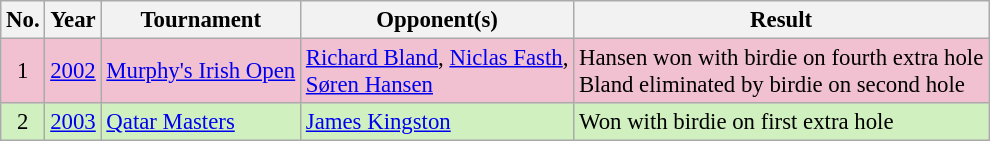<table class="wikitable" style="font-size:95%;">
<tr>
<th>No.</th>
<th>Year</th>
<th>Tournament</th>
<th>Opponent(s)</th>
<th>Result</th>
</tr>
<tr style="background:#F2C1D1;">
<td align=center>1</td>
<td><a href='#'>2002</a></td>
<td><a href='#'>Murphy's Irish Open</a></td>
<td> <a href='#'>Richard Bland</a>,  <a href='#'>Niclas Fasth</a>,<br> <a href='#'>Søren Hansen</a></td>
<td>Hansen won with birdie on fourth extra hole<br>Bland eliminated by birdie on second hole</td>
</tr>
<tr style="background:#D0F0C0;">
<td align=center>2</td>
<td><a href='#'>2003</a></td>
<td><a href='#'>Qatar Masters</a></td>
<td> <a href='#'>James Kingston</a></td>
<td>Won with birdie on first extra hole</td>
</tr>
</table>
